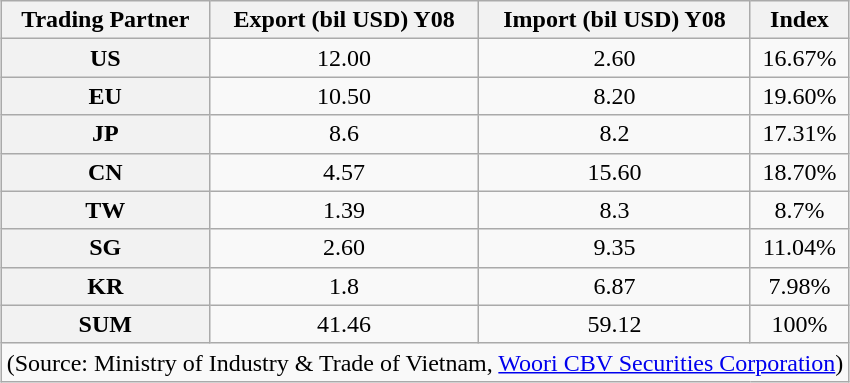<table class="wikitable" style="text-align:center; margin:0.5em auto">
<tr>
<th>Trading Partner</th>
<th>Export (bil USD) Y08</th>
<th>Import (bil USD) Y08</th>
<th>Index</th>
</tr>
<tr>
<th>US</th>
<td>12.00</td>
<td>2.60</td>
<td>16.67%</td>
</tr>
<tr>
<th>EU</th>
<td>10.50</td>
<td>8.20</td>
<td>19.60%</td>
</tr>
<tr>
<th>JP</th>
<td>8.6</td>
<td>8.2</td>
<td>17.31%</td>
</tr>
<tr>
<th>CN</th>
<td>4.57</td>
<td>15.60</td>
<td>18.70%</td>
</tr>
<tr>
<th>TW</th>
<td>1.39</td>
<td>8.3</td>
<td>8.7%</td>
</tr>
<tr>
<th>SG</th>
<td>2.60</td>
<td>9.35</td>
<td>11.04%</td>
</tr>
<tr>
<th>KR</th>
<td>1.8</td>
<td>6.87</td>
<td>7.98%</td>
</tr>
<tr>
<th>SUM</th>
<td>41.46</td>
<td>59.12</td>
<td>100%</td>
</tr>
<tr>
<td colspan=4>(Source: Ministry of Industry & Trade of Vietnam, <a href='#'>Woori CBV Securities Corporation</a>)</td>
</tr>
</table>
